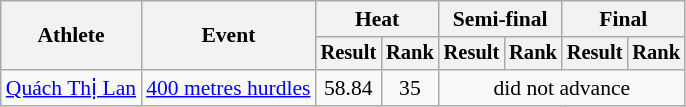<table class="wikitable" style="font-size:90%">
<tr>
<th rowspan="2">Athlete</th>
<th rowspan="2">Event</th>
<th colspan="2">Heat</th>
<th colspan="2">Semi-final</th>
<th colspan="2">Final</th>
</tr>
<tr style="font-size:95%">
<th>Result</th>
<th>Rank</th>
<th>Result</th>
<th>Rank</th>
<th>Result</th>
<th>Rank</th>
</tr>
<tr align="center">
<td align="center"><a href='#'>Quách Thị Lan</a></td>
<td rowspan="1" align="center"><a href='#'>400 metres hurdles</a></td>
<td>58.84</td>
<td>35</td>
<td colspan=4>did not advance</td>
</tr>
</table>
